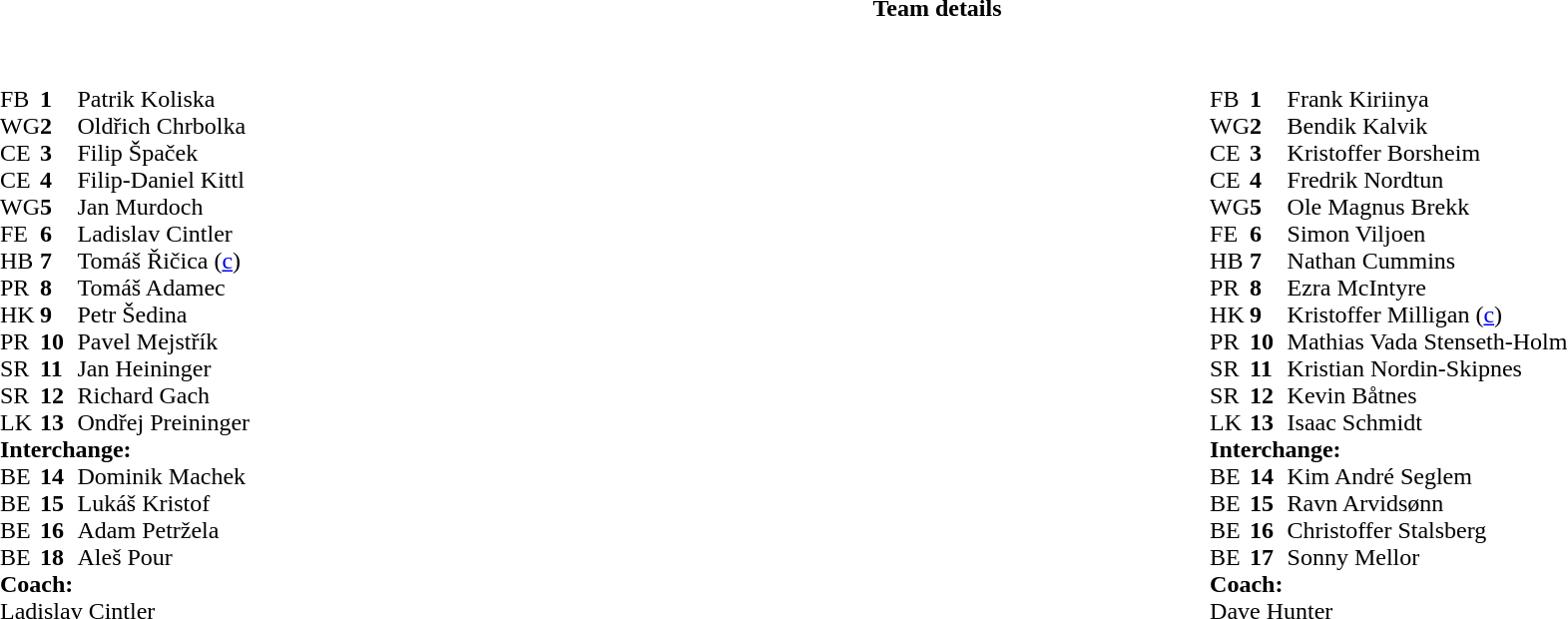<table border="0" width="100%" class="collapsible collapsed">
<tr>
<th>Team details</th>
</tr>
<tr>
<td><br><table width="100%">
<tr>
<td valign="top" width="50%"><br><table style="font-size: 100%" cellspacing="0" cellpadding="0">
<tr>
<th width="25"></th>
<th width="25"></th>
<th></th>
<th width="25"></th>
</tr>
<tr>
<td>FB</td>
<td><strong>1</strong></td>
<td>Patrik Koliska</td>
</tr>
<tr>
<td>WG</td>
<td><strong>2</strong></td>
<td>Oldřich Chrbolka</td>
</tr>
<tr>
<td>CE</td>
<td><strong>3</strong></td>
<td>Filip Špaček</td>
</tr>
<tr>
<td>CE</td>
<td><strong>4</strong></td>
<td>Filip-Daniel Kittl</td>
</tr>
<tr>
<td>WG</td>
<td><strong>5</strong></td>
<td>Jan Murdoch</td>
</tr>
<tr>
<td>FE</td>
<td><strong>6</strong></td>
<td>Ladislav Cintler</td>
</tr>
<tr>
<td>HB</td>
<td><strong>7</strong></td>
<td>Tomáš Řičica (<a href='#'>c</a>)</td>
</tr>
<tr>
<td>PR</td>
<td><strong>8</strong></td>
<td>Tomáš Adamec</td>
</tr>
<tr>
<td>HK</td>
<td><strong>9</strong></td>
<td>Petr Šedina</td>
</tr>
<tr>
<td>PR</td>
<td><strong>10</strong></td>
<td>Pavel Mejstřík</td>
</tr>
<tr>
<td>SR</td>
<td><strong>11</strong></td>
<td>Jan Heininger</td>
</tr>
<tr>
<td>SR</td>
<td><strong>12</strong></td>
<td>Richard Gach</td>
</tr>
<tr>
<td>LK</td>
<td><strong>13</strong></td>
<td>Ondřej Preininger</td>
</tr>
<tr>
<td colspan=3><strong>Interchange:</strong></td>
</tr>
<tr>
<td>BE</td>
<td><strong>14</strong></td>
<td>Dominik Machek</td>
</tr>
<tr>
<td>BE</td>
<td><strong>15</strong></td>
<td>Lukáš Kristof</td>
</tr>
<tr>
<td>BE</td>
<td><strong>16</strong></td>
<td>Adam Petržela</td>
</tr>
<tr>
<td>BE</td>
<td><strong>18</strong></td>
<td>Aleš Pour</td>
</tr>
<tr>
<td colspan=3><strong>Coach:</strong></td>
</tr>
<tr>
<td colspan="4"> Ladislav Cintler</td>
</tr>
</table>
</td>
<td valign="top" width="50%"><br><table style="font-size: 100%" cellspacing="0" cellpadding="0" align="center">
<tr>
<th width="25"></th>
<th width="25"></th>
<th></th>
<th width="25"></th>
</tr>
<tr>
<td>FB</td>
<td><strong>1</strong></td>
<td>Frank Kiriinya</td>
</tr>
<tr>
<td>WG</td>
<td><strong>2</strong></td>
<td>Bendik Kalvik</td>
</tr>
<tr>
<td>CE</td>
<td><strong>3</strong></td>
<td>Kristoffer Borsheim</td>
</tr>
<tr>
<td>CE</td>
<td><strong>4</strong></td>
<td>Fredrik Nordtun</td>
</tr>
<tr>
<td>WG</td>
<td><strong>5</strong></td>
<td>Ole Magnus Brekk</td>
</tr>
<tr>
<td>FE</td>
<td><strong>6</strong></td>
<td>Simon Viljoen</td>
</tr>
<tr>
<td>HB</td>
<td><strong>7</strong></td>
<td>Nathan Cummins</td>
</tr>
<tr>
<td>PR</td>
<td><strong>8</strong></td>
<td>Ezra McIntyre</td>
</tr>
<tr>
<td>HK</td>
<td><strong>9</strong></td>
<td>Kristoffer Milligan (<a href='#'>c</a>)</td>
</tr>
<tr>
<td>PR</td>
<td><strong>10</strong></td>
<td>Mathias Vada Stenseth-Holm</td>
</tr>
<tr>
<td>SR</td>
<td><strong>11</strong></td>
<td>Kristian Nordin-Skipnes</td>
</tr>
<tr>
<td>SR</td>
<td><strong>12</strong></td>
<td>Kevin Båtnes</td>
</tr>
<tr>
<td>LK</td>
<td><strong>13</strong></td>
<td>Isaac Schmidt</td>
</tr>
<tr>
<td colspan=3><strong>Interchange:</strong></td>
</tr>
<tr>
<td>BE</td>
<td><strong>14</strong></td>
<td>Kim André Seglem</td>
</tr>
<tr>
<td>BE</td>
<td><strong>15</strong></td>
<td>Ravn Arvidsønn</td>
</tr>
<tr>
<td>BE</td>
<td><strong>16</strong></td>
<td>Christoffer Stalsberg</td>
</tr>
<tr>
<td>BE</td>
<td><strong>17</strong></td>
<td>Sonny Mellor</td>
</tr>
<tr>
<td colspan=3><strong>Coach:</strong></td>
</tr>
<tr>
<td colspan="4"> Dave Hunter</td>
</tr>
</table>
</td>
</tr>
</table>
</td>
</tr>
</table>
